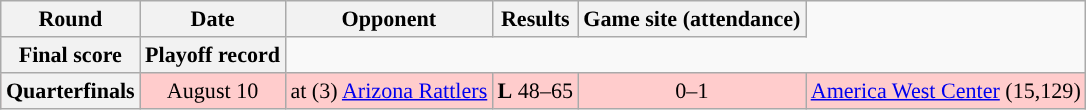<table class="wikitable" style="font-size: 92%;" "align=center">
<tr>
<th>Round</th>
<th>Date</th>
<th>Opponent</th>
<th>Results</th>
<th>Game site (attendance)</th>
</tr>
<tr>
<th>Final score</th>
<th>Playoff record</th>
</tr>
<tr style="background:#fcc">
<th>Quarterfinals</th>
<td style="text-align:center;">August 10</td>
<td style="text-align:center;">at (3) <a href='#'>Arizona Rattlers</a></td>
<td style="text-align:center;"><strong>L</strong> 48–65</td>
<td style="text-align:center;">0–1</td>
<td style="text-align:center;"><a href='#'>America West Center</a> (15,129)</td>
</tr>
</table>
